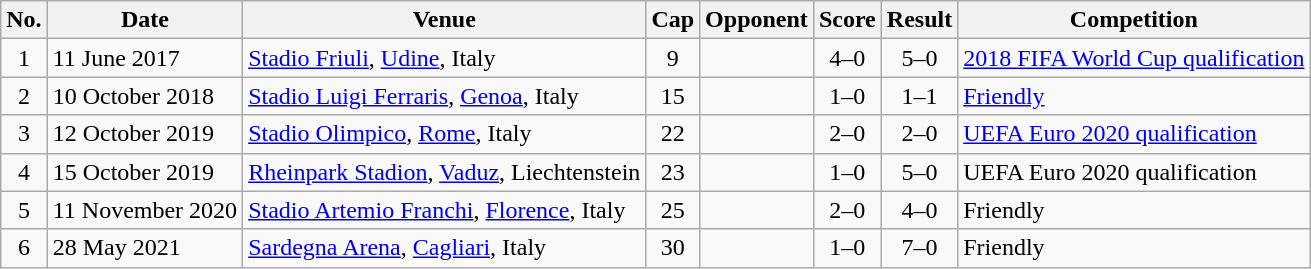<table class="wikitable sortable">
<tr>
<th scope="col">No.</th>
<th scope="col">Date</th>
<th scope="col">Venue</th>
<th scope="col">Cap</th>
<th scope="col">Opponent</th>
<th scope="col">Score</th>
<th scope="col">Result</th>
<th scope="col">Competition</th>
</tr>
<tr>
<td align="center">1</td>
<td>11 June 2017</td>
<td><a href='#'>Stadio Friuli</a>, <a href='#'>Udine</a>, Italy</td>
<td align="center">9</td>
<td></td>
<td align="center">4–0</td>
<td align="center">5–0</td>
<td><a href='#'>2018 FIFA World Cup qualification</a></td>
</tr>
<tr>
<td align="center">2</td>
<td>10 October 2018</td>
<td><a href='#'>Stadio Luigi Ferraris</a>, <a href='#'>Genoa</a>, Italy</td>
<td align="center">15</td>
<td></td>
<td align="center">1–0</td>
<td align="center">1–1</td>
<td><a href='#'>Friendly</a></td>
</tr>
<tr>
<td align="center">3</td>
<td>12 October 2019</td>
<td><a href='#'>Stadio Olimpico</a>, <a href='#'>Rome</a>, Italy</td>
<td align="center">22</td>
<td></td>
<td align="center">2–0</td>
<td align="center">2–0</td>
<td><a href='#'>UEFA Euro 2020 qualification</a></td>
</tr>
<tr>
<td align="center">4</td>
<td>15 October 2019</td>
<td><a href='#'>Rheinpark Stadion</a>, <a href='#'>Vaduz</a>, Liechtenstein</td>
<td align="center">23</td>
<td></td>
<td align="center">1–0</td>
<td align="center">5–0</td>
<td>UEFA Euro 2020 qualification</td>
</tr>
<tr>
<td align="center">5</td>
<td>11 November 2020</td>
<td><a href='#'>Stadio Artemio Franchi</a>, <a href='#'>Florence</a>, Italy</td>
<td align="center">25</td>
<td></td>
<td align="center">2–0</td>
<td align="center">4–0</td>
<td>Friendly</td>
</tr>
<tr>
<td align="center">6</td>
<td>28 May 2021</td>
<td><a href='#'>Sardegna Arena</a>, <a href='#'>Cagliari</a>, Italy</td>
<td align="center">30</td>
<td></td>
<td align="center">1–0</td>
<td align="center">7–0</td>
<td>Friendly</td>
</tr>
</table>
